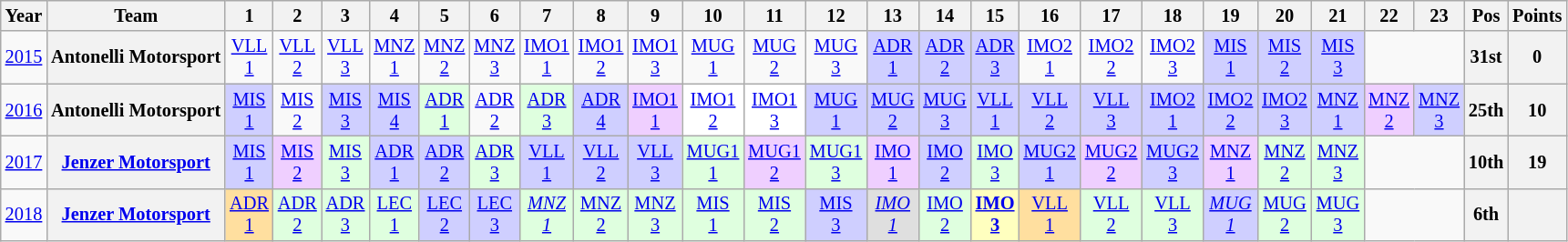<table class="wikitable" style="text-align:center; font-size:85%">
<tr>
<th>Year</th>
<th>Team</th>
<th>1</th>
<th>2</th>
<th>3</th>
<th>4</th>
<th>5</th>
<th>6</th>
<th>7</th>
<th>8</th>
<th>9</th>
<th>10</th>
<th>11</th>
<th>12</th>
<th>13</th>
<th>14</th>
<th>15</th>
<th>16</th>
<th>17</th>
<th>18</th>
<th>19</th>
<th>20</th>
<th>21</th>
<th>22</th>
<th>23</th>
<th>Pos</th>
<th>Points</th>
</tr>
<tr>
<td><a href='#'>2015</a></td>
<th nowrap>Antonelli Motorsport</th>
<td style="background:#;"><a href='#'>VLL<br>1</a></td>
<td style="background:#;"><a href='#'>VLL<br>2</a></td>
<td style="background:#;"><a href='#'>VLL<br>3</a></td>
<td style="background:#;"><a href='#'>MNZ<br>1</a></td>
<td style="background:#;"><a href='#'>MNZ<br>2</a></td>
<td style="background:#;"><a href='#'>MNZ<br>3</a></td>
<td style="background:#;"><a href='#'>IMO1<br>1</a></td>
<td style="background:#;"><a href='#'>IMO1<br>2</a></td>
<td style="background:#;"><a href='#'>IMO1<br>3</a></td>
<td style="background:#;"><a href='#'>MUG<br>1</a></td>
<td style="background:#;"><a href='#'>MUG<br>2</a></td>
<td style="background:#;"><a href='#'>MUG<br>3</a></td>
<td style="background:#CFCFFF;"><a href='#'>ADR<br>1</a><br></td>
<td style="background:#CFCFFF;"><a href='#'>ADR<br>2</a><br></td>
<td style="background:#CFCFFF;"><a href='#'>ADR<br>3</a><br></td>
<td style="background:#;"><a href='#'>IMO2<br>1</a></td>
<td style="background:#;"><a href='#'>IMO2<br>2</a></td>
<td style="background:#;"><a href='#'>IMO2<br>3</a></td>
<td style="background:#CFCFFF;"><a href='#'>MIS<br>1</a><br></td>
<td style="background:#CFCFFF;"><a href='#'>MIS<br>2</a><br></td>
<td style="background:#CFCFFF;"><a href='#'>MIS<br>3</a><br></td>
<td colspan=2></td>
<th>31st</th>
<th>0</th>
</tr>
<tr>
<td><a href='#'>2016</a></td>
<th nowrap>Antonelli Motorsport</th>
<td style="background:#CFCFFF;"><a href='#'>MIS<br>1</a><br></td>
<td style="background:#;"><a href='#'>MIS<br>2</a></td>
<td style="background:#CFCFFF;"><a href='#'>MIS<br>3</a><br></td>
<td style="background:#CFCFFF;"><a href='#'>MIS<br>4</a><br></td>
<td style="background:#DFFFDF;"><a href='#'>ADR<br>1</a><br></td>
<td style="background:#;"><a href='#'>ADR<br>2</a></td>
<td style="background:#DFFFDF;"><a href='#'>ADR<br>3</a><br></td>
<td style="background:#CFCFFF;"><a href='#'>ADR<br>4</a><br></td>
<td style="background:#EFCFFF;"><a href='#'>IMO1<br>1</a><br></td>
<td style="background:#FFFFFF;"><a href='#'>IMO1<br>2</a><br></td>
<td style="background:#FFFFFF;"><a href='#'>IMO1<br>3</a><br></td>
<td style="background:#CFCFFF;"><a href='#'>MUG<br>1</a><br></td>
<td style="background:#CFCFFF;"><a href='#'>MUG<br>2</a><br></td>
<td style="background:#CFCFFF;"><a href='#'>MUG<br>3</a><br></td>
<td style="background:#CFCFFF;"><a href='#'>VLL<br>1</a><br></td>
<td style="background:#CFCFFF;"><a href='#'>VLL<br>2</a><br></td>
<td style="background:#CFCFFF;"><a href='#'>VLL<br>3</a><br></td>
<td style="background:#CFCFFF;"><a href='#'>IMO2<br>1</a><br></td>
<td style="background:#CFCFFF;"><a href='#'>IMO2<br>2</a><br></td>
<td style="background:#CFCFFF;"><a href='#'>IMO2<br>3</a><br></td>
<td style="background:#CFCFFF;"><a href='#'>MNZ<br>1</a><br></td>
<td style="background:#EFCFFF;"><a href='#'>MNZ<br>2</a><br></td>
<td style="background:#CFCFFF;"><a href='#'>MNZ<br>3</a><br></td>
<th>25th</th>
<th>10</th>
</tr>
<tr>
<td><a href='#'>2017</a></td>
<th nowrap><a href='#'>Jenzer Motorsport</a></th>
<td style="background:#CFCFFF;"><a href='#'>MIS<br>1</a><br></td>
<td style="background:#EFCFFF;"><a href='#'>MIS<br>2</a><br></td>
<td style="background:#DFFFDF;"><a href='#'>MIS<br>3</a><br></td>
<td style="background:#CFCFFF;"><a href='#'>ADR<br>1</a><br></td>
<td style="background:#CFCFFF;"><a href='#'>ADR<br>2</a><br></td>
<td style="background:#DFFFDF;"><a href='#'>ADR<br>3</a><br></td>
<td style="background:#CFCFFF;"><a href='#'>VLL<br>1</a><br></td>
<td style="background:#CFCFFF;"><a href='#'>VLL<br>2</a><br></td>
<td style="background:#CFCFFF;"><a href='#'>VLL<br>3</a><br></td>
<td style="background:#DFFFDF;"><a href='#'>MUG1<br>1</a><br></td>
<td style="background:#EFCFFF;"><a href='#'>MUG1<br>2</a><br></td>
<td style="background:#DFFFDF;"><a href='#'>MUG1<br>3</a><br></td>
<td style="background:#EFCFFF;"><a href='#'>IMO<br>1</a><br></td>
<td style="background:#CFCFFF;"><a href='#'>IMO<br>2</a><br></td>
<td style="background:#DFFFDF;"><a href='#'>IMO<br>3</a><br></td>
<td style="background:#CFCFFF;"><a href='#'>MUG2<br>1</a><br></td>
<td style="background:#EFCFFF;"><a href='#'>MUG2<br>2</a><br></td>
<td style="background:#CFCFFF;"><a href='#'>MUG2<br>3</a><br></td>
<td style="background:#EFCFFF;"><a href='#'>MNZ<br>1</a><br></td>
<td style="background:#DFFFDF;"><a href='#'>MNZ<br>2</a><br></td>
<td style="background:#DFFFDF;"><a href='#'>MNZ<br>3</a><br></td>
<td colspan=2></td>
<th>10th</th>
<th>19</th>
</tr>
<tr>
<td><a href='#'>2018</a></td>
<th nowrap><a href='#'>Jenzer Motorsport</a></th>
<td style="background:#FFDF9F;"><a href='#'>ADR<br>1</a><br></td>
<td style="background:#DFFFDF;"><a href='#'>ADR<br>2</a><br></td>
<td style="background:#DFFFDF;"><a href='#'>ADR<br>3</a><br></td>
<td style="background:#DFFFDF;"><a href='#'>LEC<br>1</a><br></td>
<td style="background:#CFCFFF;"><a href='#'>LEC<br>2</a><br></td>
<td style="background:#CFCFFF;"><a href='#'>LEC<br>3</a><br></td>
<td style="background:#DFFFDF;"><em><a href='#'>MNZ<br>1</a></em><br></td>
<td style="background:#DFFFDF;"><a href='#'>MNZ<br>2</a><br></td>
<td style="background:#DFFFDF;"><a href='#'>MNZ<br>3</a><br></td>
<td style="background:#DFFFDF;"><a href='#'>MIS<br>1</a><br></td>
<td style="background:#DFFFDF;"><a href='#'>MIS<br>2</a><br></td>
<td style="background:#CFCFFF;"><a href='#'>MIS<br>3</a><br></td>
<td style="background:#DFDFDF;"><em><a href='#'>IMO<br>1</a></em><br></td>
<td style="background:#DFFFDF;"><a href='#'>IMO<br>2</a><br></td>
<td style="background:#FFFFBF;"><strong><a href='#'>IMO<br>3</a></strong><br></td>
<td style="background:#FFDF9F;"><a href='#'>VLL<br>1</a><br></td>
<td style="background:#DFFFDF;"><a href='#'>VLL<br>2</a><br></td>
<td style="background:#DFFFDF;"><a href='#'>VLL<br>3</a><br></td>
<td style="background:#CFCFFF;"><em><a href='#'>MUG<br>1</a></em><br></td>
<td style="background:#DFFFDF;"><a href='#'>MUG<br>2</a><br></td>
<td style="background:#DFFFDF;"><a href='#'>MUG<br>3</a><br></td>
<td colspan=2></td>
<th>6th</th>
<th></th>
</tr>
</table>
